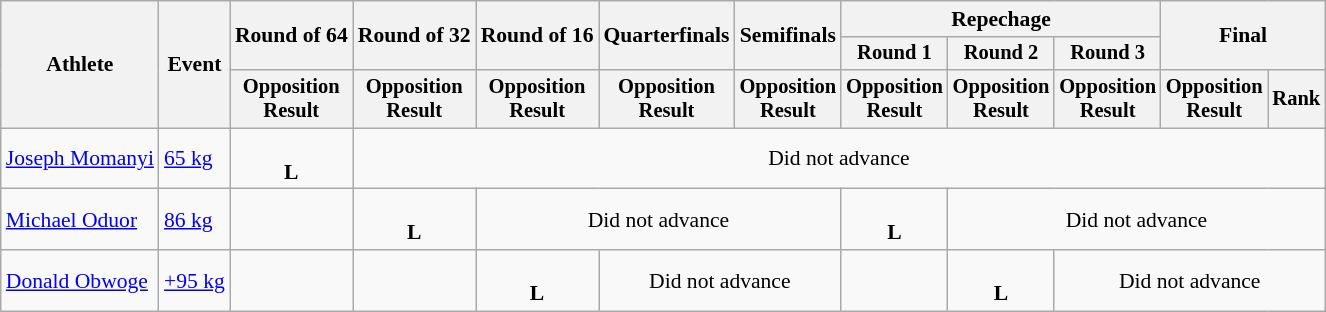<table class="wikitable" style="font-size:90%">
<tr>
<th rowspan="3">Athlete</th>
<th rowspan="3">Event</th>
<th rowspan="2">Round of 64</th>
<th rowspan="2">Round of 32</th>
<th rowspan="2">Round of 16</th>
<th rowspan="2">Quarterfinals</th>
<th rowspan="2">Semifinals</th>
<th colspan=3>Repechage</th>
<th rowspan="2" colspan=2>Final</th>
</tr>
<tr style="font-size:95%">
<th>Round 1</th>
<th>Round 2</th>
<th>Round 3</th>
</tr>
<tr style="font-size:95%">
<th>Opposition<br>Result</th>
<th>Opposition<br>Result</th>
<th>Opposition<br>Result</th>
<th>Opposition<br>Result</th>
<th>Opposition<br>Result</th>
<th>Opposition<br>Result</th>
<th>Opposition<br>Result</th>
<th>Opposition<br>Result</th>
<th>Opposition<br>Result</th>
<th>Rank</th>
</tr>
<tr align=center>
<td align=left><a href='#'>Joseph Momanyi</a></td>
<td align=left><a href='#'>65 kg</a></td>
<td><br><strong>L</strong></td>
<td colspan=9>Did not advance</td>
</tr>
<tr align=center>
<td align=left><a href='#'>Michael Oduor</a></td>
<td align=left><a href='#'>86 kg</a></td>
<td></td>
<td><br><strong>L</strong></td>
<td colspan=3>Did not advance</td>
<td><br><strong>L</strong></td>
<td colspan=4>Did not advance</td>
</tr>
<tr align=center>
<td align=left><a href='#'>Donald Obwoge</a></td>
<td align=left><a href='#'>+95 kg</a></td>
<td></td>
<td></td>
<td><br><strong>L</strong></td>
<td colspan=2>Did not advance</td>
<td></td>
<td><br><strong>L</strong></td>
<td colspan=3>Did not advance</td>
</tr>
</table>
